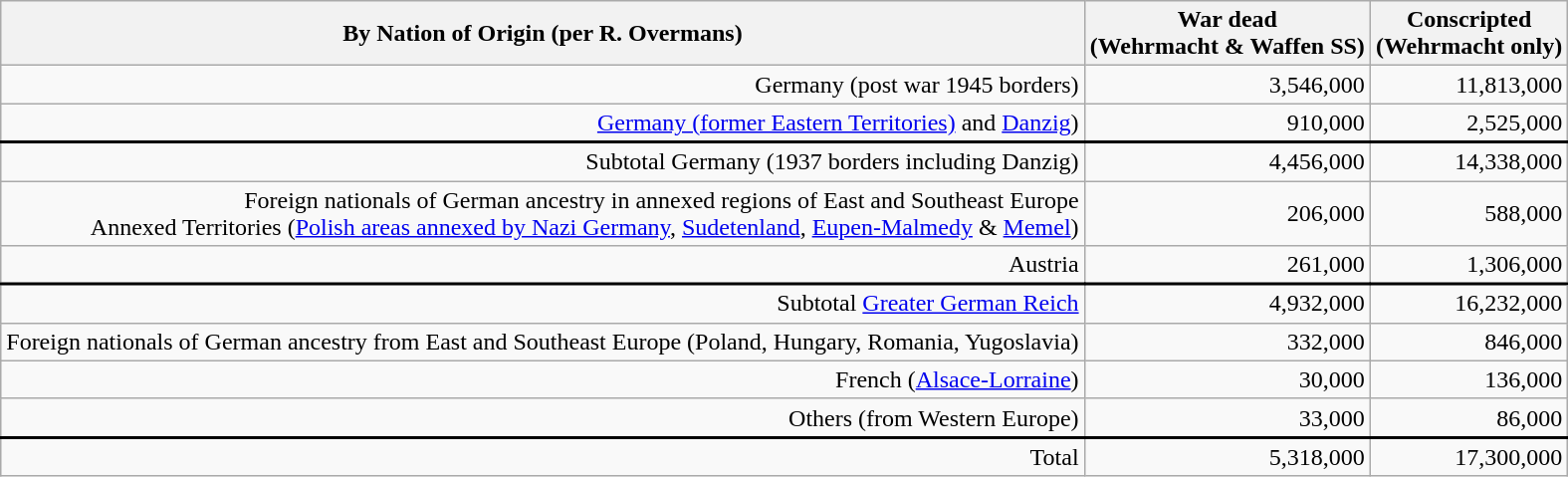<table class="wikitable col1left"  style="text-align: right;">
<tr>
<th>By Nation of Origin (per R. Overmans)</th>
<th>War dead<br>(Wehrmacht & Waffen SS)</th>
<th>Conscripted<br>(Wehrmacht only)</th>
</tr>
<tr>
<td>Germany (post war 1945 borders)</td>
<td>3,546,000</td>
<td>11,813,000</td>
</tr>
<tr>
<td><a href='#'>Germany (former Eastern Territories)</a> and <a href='#'>Danzig</a>)</td>
<td>910,000</td>
<td>2,525,000</td>
</tr>
<tr style="border-top:2px solid black;">
<td>Subtotal Germany (1937 borders including Danzig)</td>
<td>4,456,000</td>
<td>14,338,000</td>
</tr>
<tr>
<td>Foreign nationals of German ancestry in annexed regions of East and Southeast Europe<br>Annexed Territories (<a href='#'>Polish areas annexed by Nazi Germany</a>, <a href='#'>Sudetenland</a>, <a href='#'>Eupen-Malmedy</a> & <a href='#'>Memel</a>)</td>
<td>206,000</td>
<td>588,000</td>
</tr>
<tr>
<td>Austria</td>
<td>261,000</td>
<td>1,306,000</td>
</tr>
<tr style="border-top:2px solid black;">
<td>Subtotal <a href='#'>Greater German Reich</a></td>
<td>4,932,000</td>
<td>16,232,000</td>
</tr>
<tr>
<td>Foreign nationals of German ancestry from East and Southeast Europe (Poland, Hungary, Romania, Yugoslavia)</td>
<td>332,000</td>
<td>846,000</td>
</tr>
<tr>
<td>French (<a href='#'>Alsace-Lorraine</a>)</td>
<td>30,000</td>
<td>136,000</td>
</tr>
<tr>
<td>Others (from Western Europe)</td>
<td>33,000</td>
<td>86,000</td>
</tr>
<tr style="border-top:2px solid black;">
<td>Total</td>
<td>5,318,000</td>
<td>17,300,000</td>
</tr>
</table>
